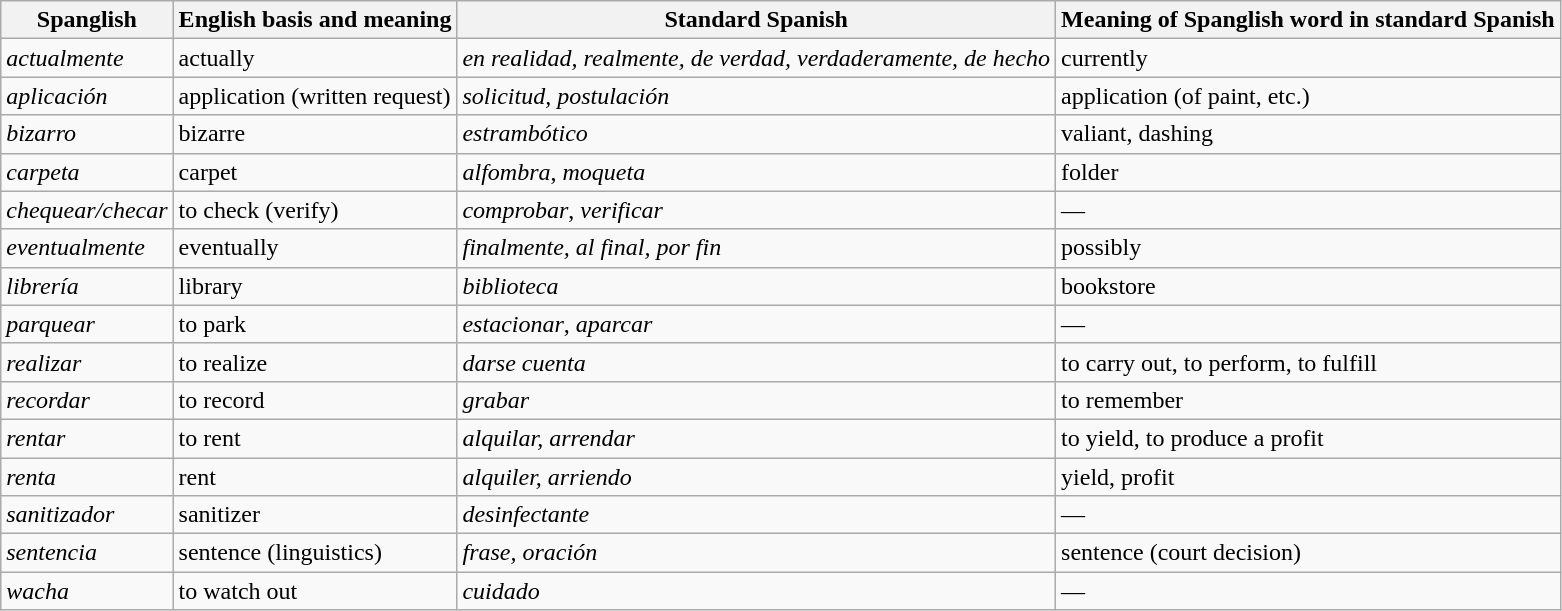<table class="wikitable">
<tr>
<th>Spanglish</th>
<th>English basis and meaning</th>
<th>Standard Spanish</th>
<th>Meaning of Spanglish word in standard Spanish</th>
</tr>
<tr>
<td><em>actualmente</em></td>
<td>actually</td>
<td><em>en realidad, realmente, de verdad, verdaderamente, de hecho</em></td>
<td>currently</td>
</tr>
<tr>
<td><em>aplicación</em></td>
<td>application (written request)</td>
<td><em>solicitud, postulación</em></td>
<td>application (of paint, etc.)</td>
</tr>
<tr>
<td><em>bizarro</em></td>
<td>bizarre</td>
<td><em>estrambótico</em></td>
<td>valiant, dashing</td>
</tr>
<tr>
<td><em>carpeta</em></td>
<td>carpet</td>
<td><em>alfombra</em>, <em>moqueta</em></td>
<td>folder</td>
</tr>
<tr>
<td><em>chequear/checar</em></td>
<td>to check (verify)</td>
<td><em>comprobar</em>, <em>verificar</em></td>
<td>—</td>
</tr>
<tr>
<td><em>eventualmente</em></td>
<td>eventually</td>
<td><em>finalmente, al final, por fin</em></td>
<td>possibly</td>
</tr>
<tr>
<td><em>librería</em></td>
<td>library</td>
<td><em>biblioteca</em></td>
<td>bookstore</td>
</tr>
<tr>
<td><em>parquear</em></td>
<td>to park</td>
<td><em>estacionar</em>, <em>aparcar</em></td>
<td>—</td>
</tr>
<tr>
<td><em>realizar</em></td>
<td>to realize</td>
<td><em>darse cuenta</em></td>
<td>to carry out, to perform, to fulfill</td>
</tr>
<tr>
<td><em>recordar</em></td>
<td>to record</td>
<td><em>grabar</em></td>
<td>to remember</td>
</tr>
<tr>
<td><em>rentar</em></td>
<td>to rent</td>
<td><em>alquilar, arrendar</em></td>
<td>to yield, to produce a profit</td>
</tr>
<tr>
<td><em>renta</em></td>
<td>rent</td>
<td><em>alquiler, arriendo</em></td>
<td>yield, profit</td>
</tr>
<tr>
<td><em>sanitizador</em></td>
<td>sanitizer</td>
<td><em>desinfectante</em></td>
<td>—</td>
</tr>
<tr>
<td><em>sentencia</em></td>
<td>sentence (linguistics)</td>
<td><em>frase, oración</em></td>
<td>sentence (court decision)</td>
</tr>
<tr>
<td><em>wacha</em></td>
<td>to watch out</td>
<td><em>cuidado</em></td>
<td>—</td>
</tr>
</table>
